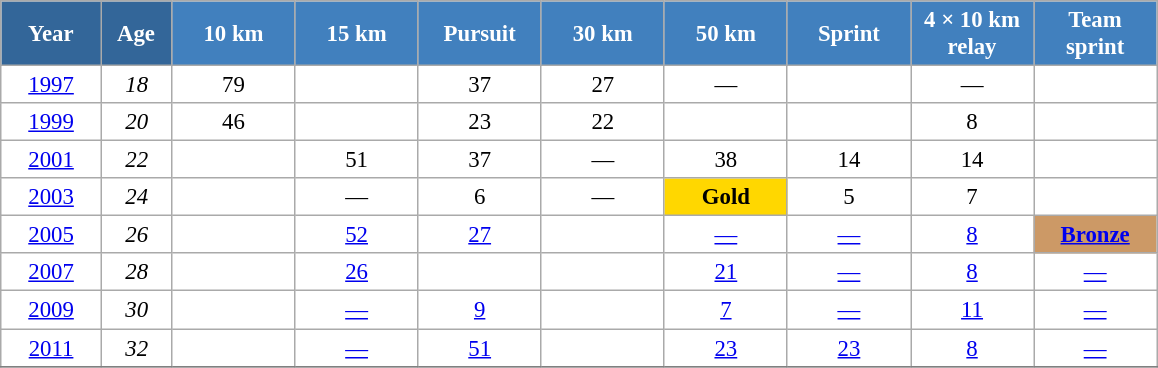<table class="wikitable" style="font-size:95%; text-align:center; border:grey solid 1px; border-collapse:collapse; background:#ffffff;">
<tr>
<th style="background-color:#369; color:white; width:60px;"> Year </th>
<th style="background-color:#369; color:white; width:40px;"> Age </th>
<th style="background-color:#4180be; color:white; width:75px;"> 10 km </th>
<th style="background-color:#4180be; color:white; width:75px;"> 15 km </th>
<th style="background-color:#4180be; color:white; width:75px;"> Pursuit </th>
<th style="background-color:#4180be; color:white; width:75px;"> 30 km </th>
<th style="background-color:#4180be; color:white; width:75px;"> 50 km </th>
<th style="background-color:#4180be; color:white; width:75px;"> Sprint </th>
<th style="background-color:#4180be; color:white; width:75px;"> 4 × 10 km <br> relay </th>
<th style="background-color:#4180be; color:white; width:75px;"> Team <br> sprint </th>
</tr>
<tr>
<td><a href='#'>1997</a></td>
<td><em>18</em></td>
<td>79</td>
<td></td>
<td>37</td>
<td>27</td>
<td>—</td>
<td></td>
<td>—</td>
<td></td>
</tr>
<tr>
<td><a href='#'>1999</a></td>
<td><em>20</em></td>
<td>46</td>
<td></td>
<td>23</td>
<td>22</td>
<td></td>
<td></td>
<td>8</td>
<td></td>
</tr>
<tr>
<td><a href='#'>2001</a></td>
<td><em>22</em></td>
<td></td>
<td>51</td>
<td>37</td>
<td>—</td>
<td>38</td>
<td>14</td>
<td>14</td>
<td></td>
</tr>
<tr>
<td><a href='#'>2003</a></td>
<td><em>24</em></td>
<td></td>
<td>—</td>
<td>6</td>
<td>—</td>
<td style="background:gold;"><strong>Gold</strong></td>
<td>5</td>
<td>7</td>
<td></td>
</tr>
<tr>
<td><a href='#'>2005</a></td>
<td><em>26</em></td>
<td></td>
<td><a href='#'>52</a></td>
<td><a href='#'>27</a></td>
<td></td>
<td><a href='#'>—</a></td>
<td><a href='#'>—</a></td>
<td><a href='#'>8</a></td>
<td style="background:#c96;"><a href='#'><strong>Bronze</strong></a></td>
</tr>
<tr>
<td><a href='#'>2007</a></td>
<td><em>28</em></td>
<td></td>
<td><a href='#'>26</a></td>
<td><a href='#'></a></td>
<td></td>
<td><a href='#'>21</a></td>
<td><a href='#'>—</a></td>
<td><a href='#'>8</a></td>
<td><a href='#'>—</a></td>
</tr>
<tr>
<td><a href='#'>2009</a></td>
<td><em>30</em></td>
<td></td>
<td><a href='#'>—</a></td>
<td><a href='#'>9</a></td>
<td></td>
<td><a href='#'>7</a></td>
<td><a href='#'>—</a></td>
<td><a href='#'>11</a></td>
<td><a href='#'>—</a></td>
</tr>
<tr>
<td><a href='#'>2011</a></td>
<td><em>32</em></td>
<td></td>
<td><a href='#'>—</a></td>
<td><a href='#'>51</a></td>
<td></td>
<td><a href='#'>23</a></td>
<td><a href='#'>23</a></td>
<td><a href='#'>8</a></td>
<td><a href='#'>—</a></td>
</tr>
<tr>
</tr>
</table>
